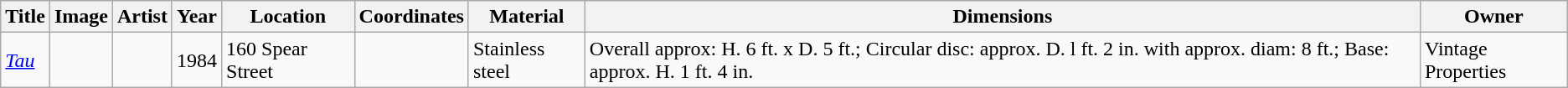<table class="wikitable sortable">
<tr>
<th>Title</th>
<th>Image</th>
<th>Artist</th>
<th>Year</th>
<th>Location</th>
<th>Coordinates</th>
<th>Material</th>
<th>Dimensions</th>
<th>Owner</th>
</tr>
<tr>
<td><em><a href='#'>Tau</a></em></td>
<td></td>
<td></td>
<td>1984</td>
<td>160 Spear Street</td>
<td></td>
<td>Stainless steel</td>
<td>Overall approx: H. 6 ft. x D. 5 ft.; Circular disc: approx. D. l ft. 2 in. with approx. diam: 8 ft.; Base: approx. H. 1 ft. 4 in.</td>
<td>Vintage Properties</td>
</tr>
</table>
